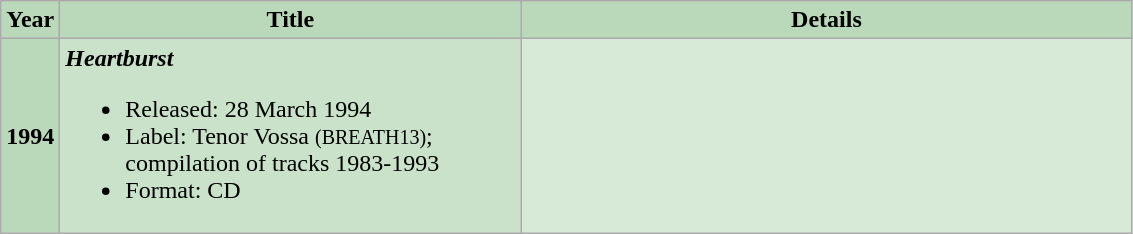<table class="wikitable" style="background: #d7e9d7; text-align:left;">
<tr>
<th width="15" style="background: #bad8ba">Year</th>
<th width="300" style="background: #bad8ba">Title</th>
<th width="400" style="background: #bad8ba">Details</th>
</tr>
<tr>
<td style="background: #bad8ba"><strong>1994</strong></td>
<td style="background: #cae2ca" align="left"><strong><em>Heartburst</em></strong><br><ul><li>Released: 28 March 1994</li><li>Label: Tenor Vossa <small>(BREATH13)</small>;<br>compilation of tracks 1983-1993</li><li>Format: CD</li></ul></td>
<td></td>
</tr>
</table>
